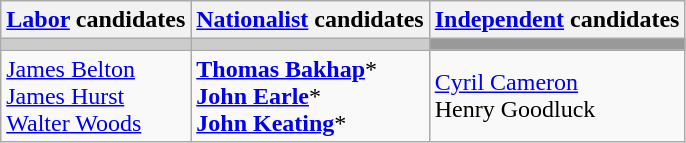<table class="wikitable">
<tr>
<th><a href='#'>Labor</a> candidates</th>
<th><a href='#'>Nationalist</a> candidates</th>
<th><a href='#'>Independent</a> candidates</th>
</tr>
<tr bgcolor="#cccccc">
<td></td>
<td></td>
<td bgcolor="#999999"></td>
</tr>
<tr>
<td><a href='#'>James Belton</a><br><a href='#'>James Hurst</a><br><a href='#'>Walter Woods</a></td>
<td><strong><a href='#'>Thomas Bakhap</a></strong>*<br><strong><a href='#'>John Earle</a></strong>*<br><strong><a href='#'>John Keating</a></strong>*</td>
<td><a href='#'>Cyril Cameron</a><br>Henry Goodluck</td>
</tr>
</table>
